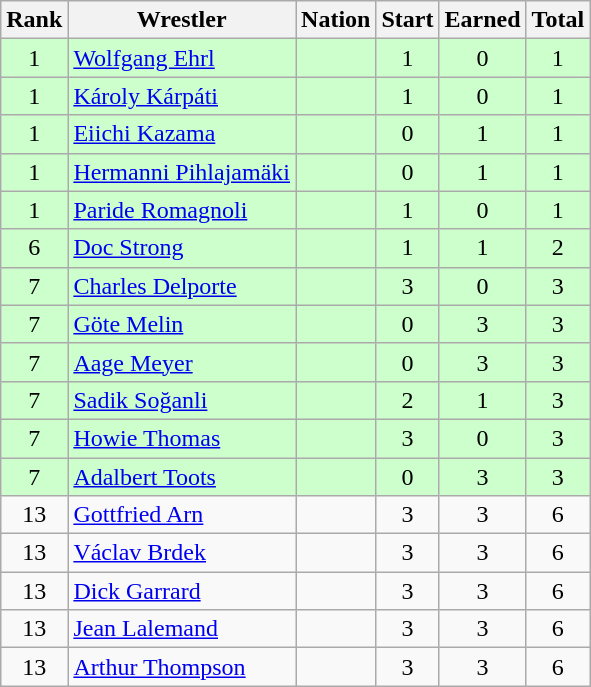<table class="wikitable sortable" style="text-align:center;">
<tr>
<th>Rank</th>
<th>Wrestler</th>
<th>Nation</th>
<th>Start</th>
<th>Earned</th>
<th>Total</th>
</tr>
<tr style="background:#cfc;">
<td>1</td>
<td align=left><a href='#'>Wolfgang Ehrl</a></td>
<td align=left></td>
<td>1</td>
<td>0</td>
<td>1</td>
</tr>
<tr style="background:#cfc;">
<td>1</td>
<td align=left><a href='#'>Károly Kárpáti</a></td>
<td align=left></td>
<td>1</td>
<td>0</td>
<td>1</td>
</tr>
<tr style="background:#cfc;">
<td>1</td>
<td align=left><a href='#'>Eiichi Kazama</a></td>
<td align=left></td>
<td>0</td>
<td>1</td>
<td>1</td>
</tr>
<tr style="background:#cfc;">
<td>1</td>
<td align=left><a href='#'>Hermanni Pihlajamäki</a></td>
<td align=left></td>
<td>0</td>
<td>1</td>
<td>1</td>
</tr>
<tr style="background:#cfc;">
<td>1</td>
<td align=left><a href='#'>Paride Romagnoli</a></td>
<td align=left></td>
<td>1</td>
<td>0</td>
<td>1</td>
</tr>
<tr style="background:#cfc;">
<td>6</td>
<td align=left><a href='#'>Doc Strong</a></td>
<td align=left></td>
<td>1</td>
<td>1</td>
<td>2</td>
</tr>
<tr style="background:#cfc;">
<td>7</td>
<td align=left><a href='#'>Charles Delporte</a></td>
<td align=left></td>
<td>3</td>
<td>0</td>
<td>3</td>
</tr>
<tr style="background:#cfc;">
<td>7</td>
<td align=left><a href='#'>Göte Melin</a></td>
<td align=left></td>
<td>0</td>
<td>3</td>
<td>3</td>
</tr>
<tr style="background:#cfc;">
<td>7</td>
<td align=left><a href='#'>Aage Meyer</a></td>
<td align=left></td>
<td>0</td>
<td>3</td>
<td>3</td>
</tr>
<tr style="background:#cfc;">
<td>7</td>
<td align=left><a href='#'>Sadik Soğanli</a></td>
<td align=left></td>
<td>2</td>
<td>1</td>
<td>3</td>
</tr>
<tr style="background:#cfc;">
<td>7</td>
<td align=left><a href='#'>Howie Thomas</a></td>
<td align=left></td>
<td>3</td>
<td>0</td>
<td>3</td>
</tr>
<tr style="background:#cfc;">
<td>7</td>
<td align=left><a href='#'>Adalbert Toots</a></td>
<td align=left></td>
<td>0</td>
<td>3</td>
<td>3</td>
</tr>
<tr>
<td>13</td>
<td align=left><a href='#'>Gottfried Arn</a></td>
<td align=left></td>
<td>3</td>
<td>3</td>
<td>6</td>
</tr>
<tr>
<td>13</td>
<td align=left><a href='#'>Václav Brdek</a></td>
<td align=left></td>
<td>3</td>
<td>3</td>
<td>6</td>
</tr>
<tr>
<td>13</td>
<td align=left><a href='#'>Dick Garrard</a></td>
<td align=left></td>
<td>3</td>
<td>3</td>
<td>6</td>
</tr>
<tr>
<td>13</td>
<td align=left><a href='#'>Jean Lalemand</a></td>
<td align=left></td>
<td>3</td>
<td>3</td>
<td>6</td>
</tr>
<tr>
<td>13</td>
<td align=left><a href='#'>Arthur Thompson</a></td>
<td align=left></td>
<td>3</td>
<td>3</td>
<td>6</td>
</tr>
</table>
